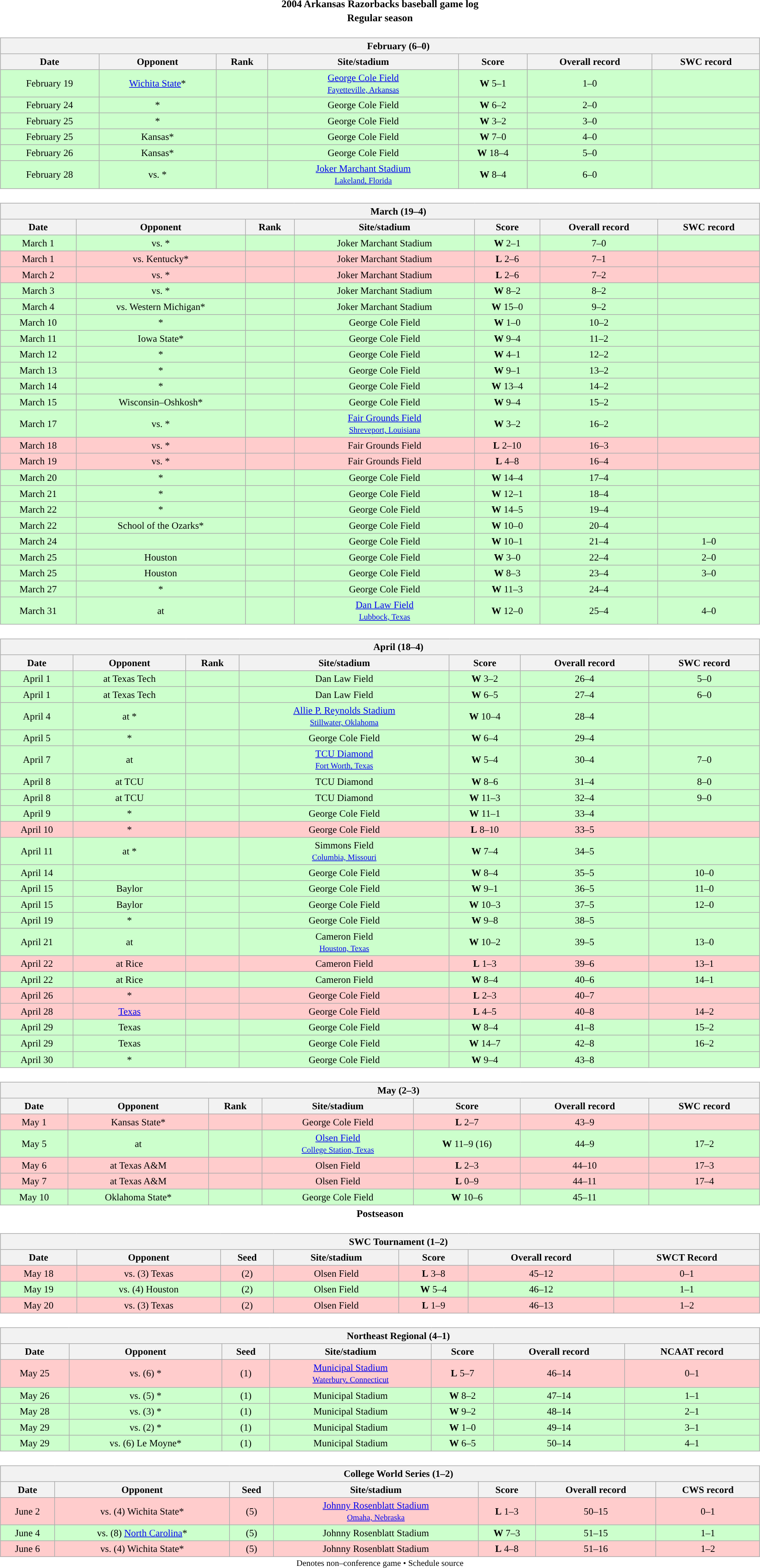<table class="toccolours" width=95% style="clear:both; margin:1.5em auto; text-align:center;">
<tr>
<th colspan=2>2004 Arkansas Razorbacks baseball game log</th>
</tr>
<tr>
<th colspan=2>Regular season</th>
</tr>
<tr valign="top">
<td><br><table class="wikitable collapsible collapsed" style="margin:auto; width:100%; text-align:center; font-size:95%">
<tr>
<th colspan=12 style="padding-left:4em;">February (6–0)</th>
</tr>
<tr>
<th>Date</th>
<th>Opponent</th>
<th>Rank</th>
<th>Site/stadium</th>
<th>Score</th>
<th>Overall record</th>
<th>SWC record</th>
</tr>
<tr align="center" bgcolor="#ccffcc">
<td>February 19</td>
<td><a href='#'>Wichita State</a>*</td>
<td></td>
<td><a href='#'>George Cole Field</a><br><small><a href='#'>Fayetteville, Arkansas</a></small></td>
<td><strong>W</strong> 5–1</td>
<td>1–0</td>
<td></td>
</tr>
<tr align="center" bgcolor="#ccffcc">
<td>February 24</td>
<td>*</td>
<td></td>
<td>George Cole Field</td>
<td><strong>W</strong> 6–2</td>
<td>2–0</td>
<td></td>
</tr>
<tr align="center" bgcolor="#ccffcc">
<td>February 25</td>
<td>*</td>
<td></td>
<td>George Cole Field</td>
<td><strong>W</strong> 3–2</td>
<td>3–0</td>
<td></td>
</tr>
<tr align="center" bgcolor="#ccffcc">
<td>February 25</td>
<td>Kansas*</td>
<td></td>
<td>George Cole Field</td>
<td><strong>W</strong> 7–0</td>
<td>4–0</td>
<td></td>
</tr>
<tr align="center" bgcolor="#ccffcc">
<td>February 26</td>
<td>Kansas*</td>
<td></td>
<td>George Cole Field</td>
<td><strong>W</strong> 18–4</td>
<td>5–0</td>
<td></td>
</tr>
<tr align="center" bgcolor="#ccffcc">
<td>February 28</td>
<td>vs. *</td>
<td></td>
<td><a href='#'>Joker Marchant Stadium</a><br><small><a href='#'>Lakeland, Florida</a></small></td>
<td><strong>W</strong> 8–4</td>
<td>6–0</td>
<td></td>
</tr>
</table>
</td>
</tr>
<tr>
<td><br><table class="wikitable collapsible collapsed" style="margin:auto; width:100%; text-align:center; font-size:95%">
<tr>
<th colspan=12 style="padding-left:4em;">March (19–4)</th>
</tr>
<tr>
<th>Date</th>
<th>Opponent</th>
<th>Rank</th>
<th>Site/stadium</th>
<th>Score</th>
<th>Overall record</th>
<th>SWC record</th>
</tr>
<tr align="center" bgcolor="#ccffcc">
<td>March 1</td>
<td>vs. *</td>
<td></td>
<td>Joker Marchant Stadium</td>
<td><strong>W</strong> 2–1</td>
<td>7–0</td>
<td></td>
</tr>
<tr align="center" bgcolor="#ffcccc">
<td>March 1</td>
<td>vs. Kentucky*</td>
<td></td>
<td>Joker Marchant Stadium</td>
<td><strong>L</strong> 2–6</td>
<td>7–1</td>
<td></td>
</tr>
<tr align="center" bgcolor="#ffcccc">
<td>March 2</td>
<td>vs. *</td>
<td></td>
<td>Joker Marchant Stadium</td>
<td><strong>L</strong> 2–6</td>
<td>7–2</td>
<td></td>
</tr>
<tr align="center" bgcolor="#ccffcc">
<td>March 3</td>
<td>vs. *</td>
<td></td>
<td>Joker Marchant Stadium</td>
<td><strong>W</strong> 8–2</td>
<td>8–2</td>
<td></td>
</tr>
<tr align="center" bgcolor="#ccffcc">
<td>March 4</td>
<td>vs. Western Michigan*</td>
<td></td>
<td>Joker Marchant Stadium</td>
<td><strong>W</strong> 15–0</td>
<td>9–2</td>
<td></td>
</tr>
<tr align="center" bgcolor="#ccffcc">
<td>March 10</td>
<td>*</td>
<td></td>
<td>George Cole Field</td>
<td><strong>W</strong> 1–0</td>
<td>10–2</td>
<td></td>
</tr>
<tr align="center" bgcolor="#ccffcc">
<td>March 11</td>
<td>Iowa State*</td>
<td></td>
<td>George Cole Field</td>
<td><strong>W</strong> 9–4</td>
<td>11–2</td>
<td></td>
</tr>
<tr align="center" bgcolor="#ccffcc">
<td>March 12</td>
<td>*</td>
<td></td>
<td>George Cole Field</td>
<td><strong>W</strong> 4–1</td>
<td>12–2</td>
<td></td>
</tr>
<tr align="center" bgcolor="#ccffcc">
<td>March 13</td>
<td>*</td>
<td></td>
<td>George Cole Field</td>
<td><strong>W</strong> 9–1</td>
<td>13–2</td>
<td></td>
</tr>
<tr align="center" bgcolor="#ccffcc">
<td>March 14</td>
<td>*</td>
<td></td>
<td>George Cole Field</td>
<td><strong>W</strong> 13–4</td>
<td>14–2</td>
<td></td>
</tr>
<tr align="center" bgcolor="#ccffcc">
<td>March 15</td>
<td>Wisconsin–Oshkosh*</td>
<td></td>
<td>George Cole Field</td>
<td><strong>W</strong> 9–4</td>
<td>15–2</td>
<td></td>
</tr>
<tr align="center" bgcolor="#ccffcc">
<td>March 17</td>
<td>vs. *</td>
<td></td>
<td><a href='#'>Fair Grounds Field</a><br><small><a href='#'>Shreveport, Louisiana</a></small></td>
<td><strong>W</strong> 3–2</td>
<td>16–2</td>
<td></td>
</tr>
<tr align="center" bgcolor="#ffcccc">
<td>March 18</td>
<td>vs. *</td>
<td></td>
<td>Fair Grounds Field</td>
<td><strong>L</strong> 2–10</td>
<td>16–3</td>
<td></td>
</tr>
<tr align="center" bgcolor="#ffcccc">
<td>March 19</td>
<td>vs. *</td>
<td></td>
<td>Fair Grounds Field</td>
<td><strong>L</strong> 4–8</td>
<td>16–4</td>
<td></td>
</tr>
<tr align="center" bgcolor="#ccffcc">
<td>March 20</td>
<td>*</td>
<td></td>
<td>George Cole Field</td>
<td><strong>W</strong> 14–4</td>
<td>17–4</td>
<td></td>
</tr>
<tr align="center" bgcolor="#ccffcc">
<td>March 21</td>
<td>*</td>
<td></td>
<td>George Cole Field</td>
<td><strong>W</strong> 12–1</td>
<td>18–4</td>
<td></td>
</tr>
<tr align="center" bgcolor="#ccffcc">
<td>March 22</td>
<td>*</td>
<td></td>
<td>George Cole Field</td>
<td><strong>W</strong> 14–5</td>
<td>19–4</td>
<td></td>
</tr>
<tr align="center" bgcolor="#ccffcc">
<td>March 22</td>
<td>School of the Ozarks*</td>
<td></td>
<td>George Cole Field</td>
<td><strong>W</strong> 10–0</td>
<td>20–4</td>
<td></td>
</tr>
<tr align="center" bgcolor="#ccffcc">
<td>March 24</td>
<td></td>
<td></td>
<td>George Cole Field</td>
<td><strong>W</strong> 10–1</td>
<td>21–4</td>
<td>1–0</td>
</tr>
<tr align="center" bgcolor="#ccffcc">
<td>March 25</td>
<td>Houston</td>
<td></td>
<td>George Cole Field</td>
<td><strong>W</strong> 3–0</td>
<td>22–4</td>
<td>2–0</td>
</tr>
<tr align="center" bgcolor="#ccffcc">
<td>March 25</td>
<td>Houston</td>
<td></td>
<td>George Cole Field</td>
<td><strong>W</strong> 8–3</td>
<td>23–4</td>
<td>3–0</td>
</tr>
<tr align="center" bgcolor="#ccffcc">
<td>March 27</td>
<td>*</td>
<td></td>
<td>George Cole Field</td>
<td><strong>W</strong> 11–3</td>
<td>24–4</td>
<td></td>
</tr>
<tr align="center" bgcolor="#ccffcc">
<td>March 31</td>
<td>at </td>
<td></td>
<td><a href='#'>Dan Law Field</a><br><small><a href='#'>Lubbock, Texas</a></small></td>
<td><strong>W</strong> 12–0</td>
<td>25–4</td>
<td>4–0</td>
</tr>
</table>
</td>
</tr>
<tr>
<td><br><table class="wikitable collapsible collapsed" style="margin:auto; width:100%; text-align:center; font-size:95%">
<tr>
<th colspan=12 style="padding-left:4em;">April (18–4)</th>
</tr>
<tr>
<th>Date</th>
<th>Opponent</th>
<th>Rank</th>
<th>Site/stadium</th>
<th>Score</th>
<th>Overall record</th>
<th>SWC record</th>
</tr>
<tr align="center" bgcolor="#ccffcc">
<td>April 1</td>
<td>at Texas Tech</td>
<td></td>
<td>Dan Law Field</td>
<td><strong>W</strong> 3–2</td>
<td>26–4</td>
<td>5–0</td>
</tr>
<tr align="center" bgcolor="#ccffcc">
<td>April 1</td>
<td>at Texas Tech</td>
<td></td>
<td>Dan Law Field</td>
<td><strong>W</strong> 6–5</td>
<td>27–4</td>
<td>6–0</td>
</tr>
<tr align="center" bgcolor="#ccffcc">
<td>April 4</td>
<td>at *</td>
<td></td>
<td><a href='#'>Allie P. Reynolds Stadium</a><br><small><a href='#'>Stillwater, Oklahoma</a></small></td>
<td><strong>W</strong> 10–4</td>
<td>28–4</td>
<td></td>
</tr>
<tr align="center" bgcolor="#ccffcc">
<td>April 5</td>
<td>*</td>
<td></td>
<td>George Cole Field</td>
<td><strong>W</strong> 6–4</td>
<td>29–4</td>
<td></td>
</tr>
<tr align="center" bgcolor="#ccffcc">
<td>April 7</td>
<td>at </td>
<td></td>
<td><a href='#'>TCU Diamond</a><br><small><a href='#'>Fort Worth, Texas</a></small></td>
<td><strong>W</strong> 5–4</td>
<td>30–4</td>
<td>7–0</td>
</tr>
<tr align="center" bgcolor="#ccffcc">
<td>April 8</td>
<td>at TCU</td>
<td></td>
<td>TCU Diamond</td>
<td><strong>W</strong> 8–6</td>
<td>31–4</td>
<td>8–0</td>
</tr>
<tr align="center" bgcolor="#ccffcc">
<td>April 8</td>
<td>at TCU</td>
<td></td>
<td>TCU Diamond</td>
<td><strong>W</strong> 11–3</td>
<td>32–4</td>
<td>9–0</td>
</tr>
<tr align="center" bgcolor="#ccffcc">
<td>April 9</td>
<td>*</td>
<td></td>
<td>George Cole Field</td>
<td><strong>W</strong> 11–1</td>
<td>33–4</td>
<td></td>
</tr>
<tr align="center" bgcolor="#ffcccc">
<td>April 10</td>
<td>*</td>
<td></td>
<td>George Cole Field</td>
<td><strong>L</strong> 8–10</td>
<td>33–5</td>
<td></td>
</tr>
<tr align="center" bgcolor="#ccffcc">
<td>April 11</td>
<td>at *</td>
<td></td>
<td>Simmons Field<br><small><a href='#'>Columbia, Missouri</a></small></td>
<td><strong>W</strong> 7–4</td>
<td>34–5</td>
<td></td>
</tr>
<tr align="center" bgcolor="#ccffcc">
<td>April 14</td>
<td></td>
<td></td>
<td>George Cole Field</td>
<td><strong>W</strong> 8–4</td>
<td>35–5</td>
<td>10–0</td>
</tr>
<tr align="center" bgcolor="#ccffcc">
<td>April 15</td>
<td>Baylor</td>
<td></td>
<td>George Cole Field</td>
<td><strong>W</strong> 9–1</td>
<td>36–5</td>
<td>11–0</td>
</tr>
<tr align="center" bgcolor="#ccffcc">
<td>April 15</td>
<td>Baylor</td>
<td></td>
<td>George Cole Field</td>
<td><strong>W</strong> 10–3</td>
<td>37–5</td>
<td>12–0</td>
</tr>
<tr align="center" bgcolor="#ccffcc">
<td>April 19</td>
<td>*</td>
<td></td>
<td>George Cole Field</td>
<td><strong>W</strong> 9–8</td>
<td>38–5</td>
<td></td>
</tr>
<tr align="center" bgcolor="#ccffcc">
<td>April 21</td>
<td>at </td>
<td></td>
<td>Cameron Field<br><small><a href='#'>Houston, Texas</a></small></td>
<td><strong>W</strong> 10–2</td>
<td>39–5</td>
<td>13–0</td>
</tr>
<tr align="center" bgcolor="#ffcccc">
<td>April 22</td>
<td>at Rice</td>
<td></td>
<td>Cameron Field</td>
<td><strong>L</strong> 1–3</td>
<td>39–6</td>
<td>13–1</td>
</tr>
<tr align="center" bgcolor="#ccffcc">
<td>April 22</td>
<td>at Rice</td>
<td></td>
<td>Cameron Field</td>
<td><strong>W</strong> 8–4</td>
<td>40–6</td>
<td>14–1</td>
</tr>
<tr align="center" bgcolor="#ffcccc">
<td>April 26</td>
<td>*</td>
<td></td>
<td>George Cole Field</td>
<td><strong>L</strong> 2–3</td>
<td>40–7</td>
<td></td>
</tr>
<tr align="center" bgcolor="#ffcccc">
<td>April 28</td>
<td><a href='#'>Texas</a></td>
<td></td>
<td>George Cole Field</td>
<td><strong>L</strong> 4–5</td>
<td>40–8</td>
<td>14–2</td>
</tr>
<tr align="center" bgcolor="#ccffcc">
<td>April 29</td>
<td>Texas</td>
<td></td>
<td>George Cole Field</td>
<td><strong>W</strong> 8–4</td>
<td>41–8</td>
<td>15–2</td>
</tr>
<tr align="center" bgcolor="#ccffcc">
<td>April 29</td>
<td>Texas</td>
<td></td>
<td>George Cole Field</td>
<td><strong>W</strong> 14–7</td>
<td>42–8</td>
<td>16–2</td>
</tr>
<tr align="center" bgcolor="#ccffcc">
<td>April 30</td>
<td>*</td>
<td></td>
<td>George Cole Field</td>
<td><strong>W</strong> 9–4</td>
<td>43–8</td>
<td></td>
</tr>
</table>
</td>
</tr>
<tr>
<td><br><table class="wikitable collapsible collapsed" style="margin:auto; width:100%; text-align:center; font-size:95%">
<tr>
<th colspan=12 style="padding-left:4em;">May (2–3)</th>
</tr>
<tr>
<th>Date</th>
<th>Opponent</th>
<th>Rank</th>
<th>Site/stadium</th>
<th>Score</th>
<th>Overall record</th>
<th>SWC record</th>
</tr>
<tr align="center" bgcolor="#ffcccc">
<td>May 1</td>
<td>Kansas State*</td>
<td></td>
<td>George Cole Field</td>
<td><strong>L</strong> 2–7</td>
<td>43–9</td>
<td></td>
</tr>
<tr align="center" bgcolor="#ccffcc">
<td>May 5</td>
<td>at </td>
<td></td>
<td><a href='#'>Olsen Field</a><br><small><a href='#'>College Station, Texas</a></small></td>
<td><strong>W</strong> 11–9 (16)</td>
<td>44–9</td>
<td>17–2</td>
</tr>
<tr align="center" bgcolor="#ffcccc">
<td>May 6</td>
<td>at Texas A&M</td>
<td></td>
<td>Olsen Field</td>
<td><strong>L</strong> 2–3</td>
<td>44–10</td>
<td>17–3</td>
</tr>
<tr align="center" bgcolor="#ffcccc">
<td>May 7</td>
<td>at Texas A&M</td>
<td></td>
<td>Olsen Field</td>
<td><strong>L</strong> 0–9</td>
<td>44–11</td>
<td>17–4</td>
</tr>
<tr align="center" bgcolor="#ccffcc">
<td>May 10</td>
<td>Oklahoma State*</td>
<td></td>
<td>George Cole Field</td>
<td><strong>W</strong> 10–6</td>
<td>45–11</td>
<td></td>
</tr>
</table>
</td>
</tr>
<tr>
<th colspan=2>Postseason</th>
</tr>
<tr>
<td><br><table class="wikitable collapsible " style="margin:auto; width:100%; text-align:center; font-size:95%">
<tr>
<th colspan=12 style="padding-left:4em;">SWC Tournament (1–2)</th>
</tr>
<tr>
<th>Date</th>
<th>Opponent</th>
<th>Seed</th>
<th>Site/stadium</th>
<th>Score</th>
<th>Overall record</th>
<th>SWCT Record</th>
</tr>
<tr align="center" bgcolor="#ffcccc">
<td>May 18</td>
<td>vs. (3) Texas</td>
<td>(2)</td>
<td>Olsen Field</td>
<td><strong>L</strong> 3–8</td>
<td>45–12</td>
<td>0–1</td>
</tr>
<tr align="center" bgcolor="#ccffcc">
<td>May 19</td>
<td>vs. (4) Houston</td>
<td>(2)</td>
<td>Olsen Field</td>
<td><strong>W</strong> 5–4</td>
<td>46–12</td>
<td>1–1</td>
</tr>
<tr align="center" bgcolor="#ffcccc">
<td>May 20</td>
<td>vs. (3) Texas</td>
<td>(2)</td>
<td>Olsen Field</td>
<td><strong>L</strong> 1–9</td>
<td>46–13</td>
<td>1–2</td>
</tr>
</table>
</td>
</tr>
<tr>
<td><br><table class="wikitable collapsible " style="margin:auto; width:100%; text-align:center; font-size:95%">
<tr>
<th colspan=12 style="padding-left:4em;">Northeast Regional (4–1)</th>
</tr>
<tr>
<th>Date</th>
<th>Opponent</th>
<th>Seed</th>
<th>Site/stadium</th>
<th>Score</th>
<th>Overall record</th>
<th>NCAAT record</th>
</tr>
<tr align="center" bgcolor="#ffcccc">
<td>May 25</td>
<td>vs. (6) *</td>
<td>(1)</td>
<td><a href='#'>Municipal Stadium</a><br><small><a href='#'>Waterbury, Connecticut</a></small></td>
<td><strong>L</strong> 5–7</td>
<td>46–14</td>
<td>0–1</td>
</tr>
<tr align="center" bgcolor="#ccffcc">
<td>May 26</td>
<td>vs. (5) *</td>
<td>(1)</td>
<td>Municipal Stadium</td>
<td><strong>W</strong> 8–2</td>
<td>47–14</td>
<td>1–1</td>
</tr>
<tr align="center" bgcolor="#ccffcc">
<td>May 28</td>
<td>vs. (3) *</td>
<td>(1)</td>
<td>Municipal Stadium</td>
<td><strong>W</strong> 9–2</td>
<td>48–14</td>
<td>2–1</td>
</tr>
<tr align="center" bgcolor="#ccffcc">
<td>May 29</td>
<td>vs. (2) *</td>
<td>(1)</td>
<td>Municipal Stadium</td>
<td><strong>W</strong> 1–0</td>
<td>49–14</td>
<td>3–1</td>
</tr>
<tr align="center" bgcolor="#ccffcc">
<td>May 29</td>
<td>vs. (6) Le Moyne*</td>
<td>(1)</td>
<td>Municipal Stadium</td>
<td><strong>W</strong> 6–5</td>
<td>50–14</td>
<td>4–1</td>
</tr>
</table>
</td>
</tr>
<tr>
<td><br><table class="wikitable collapsible " style="margin:auto; width:100%; text-align:center; font-size:95%">
<tr>
<th colspan=12 style="padding-left:4em;">College World Series (1–2)</th>
</tr>
<tr>
<th>Date</th>
<th>Opponent</th>
<th>Seed</th>
<th>Site/stadium</th>
<th>Score</th>
<th>Overall record</th>
<th>CWS record</th>
</tr>
<tr align="center" bgcolor="#ffcccc">
<td>June 2</td>
<td>vs. (4) Wichita State*</td>
<td>(5)</td>
<td><a href='#'>Johnny Rosenblatt Stadium</a><br><small><a href='#'>Omaha, Nebraska</a></small></td>
<td><strong>L</strong> 1–3</td>
<td>50–15</td>
<td>0–1</td>
</tr>
<tr align="center" bgcolor="#ccffcc">
<td>June 4</td>
<td>vs. (8) <a href='#'>North Carolina</a>*</td>
<td>(5)</td>
<td>Johnny Rosenblatt Stadium</td>
<td><strong>W</strong> 7–3</td>
<td>51–15</td>
<td>1–1</td>
</tr>
<tr align="center" bgcolor="#ffcccc">
<td>June 6</td>
<td>vs. (4) Wichita State*</td>
<td>(5)</td>
<td>Johnny Rosenblatt Stadium</td>
<td><strong>L</strong> 4–8</td>
<td>51–16</td>
<td>1–2</td>
</tr>
</table>
<small>Denotes non–conference game • Schedule source</small></td>
</tr>
</table>
